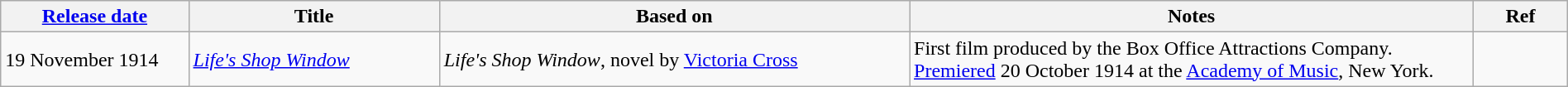<table class="wikitable" style="width: 100%; margin-right: 0;">
<tr>
<th width="12%"><a href='#'>Release date</a></th>
<th width="16%">Title</th>
<th width="30%">Based on</th>
<th width="36%">Notes</th>
<th width="6%">Ref</th>
</tr>
<tr>
<td>19 November 1914</td>
<td><em><a href='#'>Life's Shop Window</a></em></td>
<td><em>Life's Shop Window</em>, novel by <a href='#'>Victoria Cross</a></td>
<td>First film produced by the Box Office Attractions Company. <a href='#'>Premiered</a> 20 October 1914 at the <a href='#'>Academy of Music</a>, New York.</td>
<td></td>
</tr>
</table>
